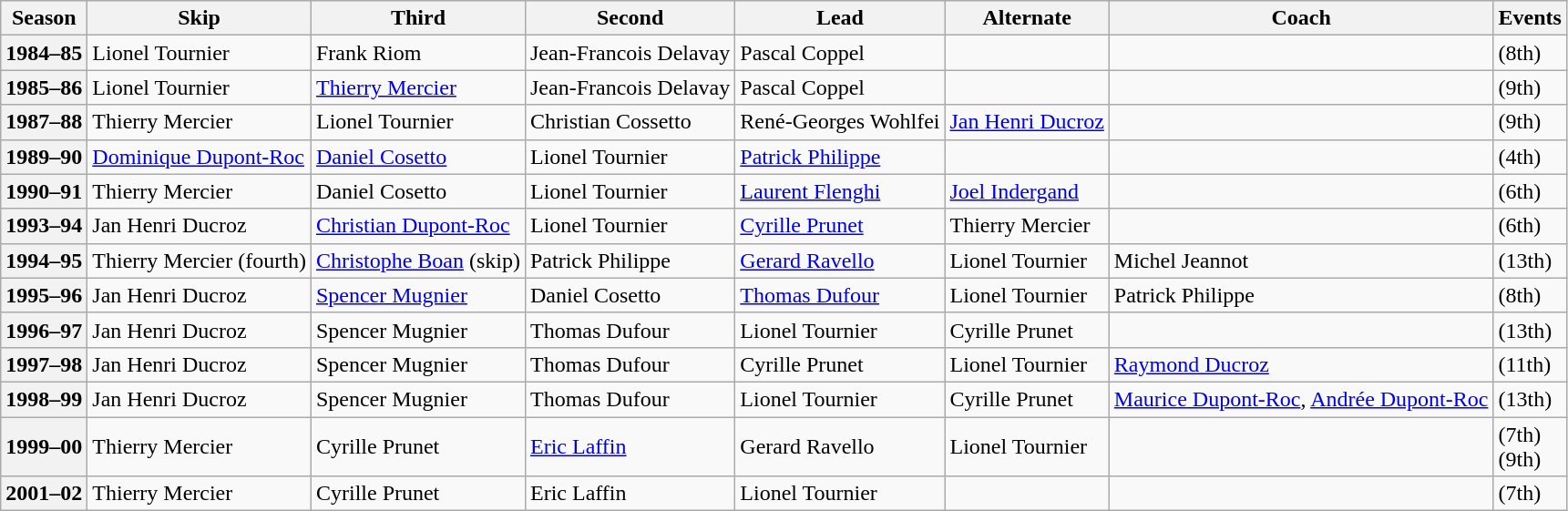<table class="wikitable">
<tr>
<th scope="col">Season</th>
<th scope="col">Skip</th>
<th scope="col">Third</th>
<th scope="col">Second</th>
<th scope="col">Lead</th>
<th scope="col">Alternate</th>
<th scope="col">Coach</th>
<th scope="col">Events</th>
</tr>
<tr>
<th scope="row">1984–85</th>
<td>Lionel Tournier</td>
<td>Frank Riom</td>
<td>Jean-Francois Delavay</td>
<td>Pascal Coppel</td>
<td></td>
<td></td>
<td> (8th)</td>
</tr>
<tr>
<th scope="row">1985–86</th>
<td>Lionel Tournier</td>
<td><a href='#'>Thierry Mercier</a></td>
<td>Jean-Francois Delavay</td>
<td>Pascal Coppel</td>
<td></td>
<td></td>
<td> (9th)</td>
</tr>
<tr>
<th scope="row">1987–88</th>
<td>Thierry Mercier</td>
<td>Lionel Tournier</td>
<td>Christian Cossetto</td>
<td>René-Georges Wohlfei</td>
<td><a href='#'>Jan Henri Ducroz</a></td>
<td></td>
<td> (9th)</td>
</tr>
<tr>
<th scope="row">1989–90</th>
<td><a href='#'>Dominique Dupont-Roc</a></td>
<td><a href='#'>Daniel Cosetto</a></td>
<td>Lionel Tournier</td>
<td><a href='#'>Patrick Philippe</a></td>
<td></td>
<td></td>
<td> (4th)</td>
</tr>
<tr>
<th scope="row">1990–91</th>
<td>Thierry Mercier</td>
<td>Daniel Cosetto</td>
<td>Lionel Tournier</td>
<td><a href='#'>Laurent Flenghi</a></td>
<td><a href='#'>Joel Indergand</a></td>
<td></td>
<td> (6th)</td>
</tr>
<tr>
<th scope="row">1993–94</th>
<td>Jan Henri Ducroz</td>
<td><a href='#'>Christian Dupont-Roc</a></td>
<td>Lionel Tournier</td>
<td><a href='#'>Cyrille Prunet</a></td>
<td>Thierry Mercier</td>
<td></td>
<td> (6th)</td>
</tr>
<tr>
<th scope="row">1994–95</th>
<td>Thierry Mercier (fourth)</td>
<td><a href='#'>Christophe Boan</a> (skip)</td>
<td>Patrick Philippe</td>
<td><a href='#'>Gerard Ravello</a></td>
<td>Lionel Tournier</td>
<td>Michel Jeannot</td>
<td> (13th)</td>
</tr>
<tr>
<th scope="row">1995–96</th>
<td>Jan Henri Ducroz</td>
<td><a href='#'>Spencer Mugnier</a></td>
<td>Daniel Cosetto</td>
<td><a href='#'>Thomas Dufour</a></td>
<td>Lionel Tournier</td>
<td>Patrick Philippe</td>
<td> (8th)</td>
</tr>
<tr>
<th scope="row">1996–97</th>
<td>Jan Henri Ducroz</td>
<td>Spencer Mugnier</td>
<td>Thomas Dufour</td>
<td>Lionel Tournier</td>
<td>Cyrille Prunet</td>
<td></td>
<td> (13th)</td>
</tr>
<tr>
<th scope="row">1997–98</th>
<td>Jan Henri Ducroz</td>
<td>Spencer Mugnier</td>
<td>Thomas Dufour</td>
<td>Cyrille Prunet</td>
<td>Lionel Tournier</td>
<td><a href='#'>Raymond Ducroz</a></td>
<td> (11th)</td>
</tr>
<tr>
<th scope="row">1998–99</th>
<td>Jan Henri Ducroz</td>
<td>Spencer Mugnier</td>
<td>Thomas Dufour</td>
<td>Lionel Tournier</td>
<td>Cyrille Prunet</td>
<td><a href='#'>Maurice Dupont-Roc</a>, <a href='#'>Andrée Dupont-Roc</a></td>
<td> (13th)</td>
</tr>
<tr>
<th scope="row">1999–00</th>
<td>Thierry Mercier</td>
<td>Cyrille Prunet</td>
<td><a href='#'>Eric Laffin</a></td>
<td>Gerard Ravello</td>
<td>Lionel Tournier</td>
<td></td>
<td> (7th)<br> (9th)</td>
</tr>
<tr>
<th scope="row">2001–02</th>
<td>Thierry Mercier</td>
<td>Cyrille Prunet</td>
<td>Eric Laffin</td>
<td>Lionel Tournier</td>
<td></td>
<td></td>
<td> (7th)</td>
</tr>
</table>
